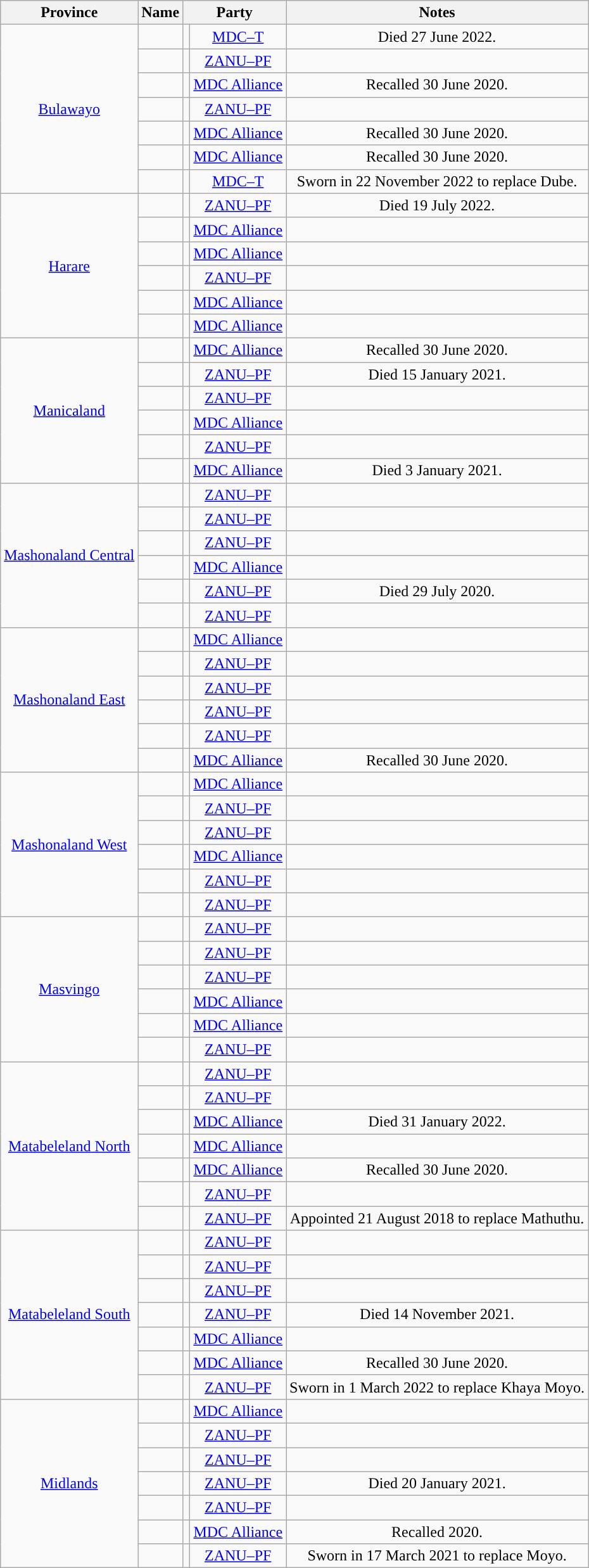<table class="wikitable" style="text-align:center">
<tr>
<th>Province</th>
<th>Name</th>
<th colspan="2">Party</th>
<th>Notes</th>
</tr>
<tr>
<td rowspan="7"><a href='#'>Bulawayo</a></td>
<td></td>
<td style="background-color: "></td>
<td><a href='#'>MDC–T</a></td>
<td>Died 27 June 2022.</td>
</tr>
<tr>
<td></td>
<td style="background-color: "></td>
<td><a href='#'>ZANU–PF</a></td>
<td></td>
</tr>
<tr>
<td></td>
<td style="background-color: "></td>
<td><a href='#'>MDC Alliance</a></td>
<td>Recalled 30 June 2020.</td>
</tr>
<tr>
<td></td>
<td style="background-color: "></td>
<td><a href='#'>ZANU–PF</a></td>
<td></td>
</tr>
<tr>
<td></td>
<td style="background-color: "></td>
<td><a href='#'>MDC Alliance</a></td>
<td>Recalled 30 June 2020.</td>
</tr>
<tr>
<td></td>
<td style="background-color: "></td>
<td><a href='#'>MDC Alliance</a></td>
<td>Recalled 30 June 2020.</td>
</tr>
<tr>
<td></td>
<td style="background-color: "></td>
<td><a href='#'>MDC–T</a></td>
<td>Sworn in 22 November 2022 to replace Dube.</td>
</tr>
<tr>
<td rowspan="6"><a href='#'>Harare</a></td>
<td></td>
<td style="background:"></td>
<td><a href='#'>ZANU–PF</a></td>
<td>Died 19 July 2022.</td>
</tr>
<tr>
<td></td>
<td style="background-color: "></td>
<td><a href='#'>MDC Alliance</a></td>
<td></td>
</tr>
<tr>
<td></td>
<td style="background-color: "></td>
<td><a href='#'>MDC Alliance</a></td>
<td></td>
</tr>
<tr>
<td></td>
<td style="background:"></td>
<td><a href='#'>ZANU–PF</a></td>
<td></td>
</tr>
<tr>
<td></td>
<td style="background-color: "></td>
<td><a href='#'>MDC Alliance</a></td>
<td></td>
</tr>
<tr>
<td></td>
<td style="background-color: "></td>
<td><a href='#'>MDC Alliance</a></td>
<td></td>
</tr>
<tr>
<td rowspan="6"><a href='#'>Manicaland</a></td>
<td></td>
<td style="background-color: "></td>
<td><a href='#'>MDC Alliance</a></td>
<td>Recalled 30 June 2020.</td>
</tr>
<tr>
<td></td>
<td style="background-color: "></td>
<td><a href='#'>ZANU–PF</a></td>
<td>Died 15 January 2021.</td>
</tr>
<tr>
<td></td>
<td style="background-color: "></td>
<td><a href='#'>ZANU–PF</a></td>
<td></td>
</tr>
<tr>
<td></td>
<td style="background-color: "></td>
<td><a href='#'>MDC Alliance</a></td>
<td></td>
</tr>
<tr>
<td></td>
<td style="background-color: "></td>
<td><a href='#'>ZANU–PF</a></td>
<td></td>
</tr>
<tr>
<td></td>
<td style="background-color: "></td>
<td><a href='#'>MDC Alliance</a></td>
<td>Died 3 January 2021.</td>
</tr>
<tr>
<td rowspan="6"><a href='#'>Mashonaland Central</a></td>
<td></td>
<td style="background-color: "></td>
<td><a href='#'>ZANU–PF</a></td>
<td></td>
</tr>
<tr>
<td></td>
<td style="background-color: "></td>
<td><a href='#'>ZANU–PF</a></td>
<td></td>
</tr>
<tr>
<td></td>
<td style="background-color: "></td>
<td><a href='#'>ZANU–PF</a></td>
<td></td>
</tr>
<tr>
<td></td>
<td style="background-color: "></td>
<td><a href='#'>MDC Alliance</a></td>
<td></td>
</tr>
<tr>
<td></td>
<td style="background-color: "></td>
<td><a href='#'>ZANU–PF</a></td>
<td>Died 29 July 2020.</td>
</tr>
<tr>
<td></td>
<td style="background-color: "></td>
<td><a href='#'>ZANU–PF</a></td>
<td></td>
</tr>
<tr>
<td rowspan="6"><a href='#'>Mashonaland East</a></td>
<td></td>
<td style="background-color: "></td>
<td><a href='#'>MDC Alliance</a></td>
<td></td>
</tr>
<tr>
<td></td>
<td style="background-color: "></td>
<td><a href='#'>ZANU–PF</a></td>
<td></td>
</tr>
<tr>
<td></td>
<td style="background-color: "></td>
<td><a href='#'>ZANU–PF</a></td>
<td></td>
</tr>
<tr>
<td></td>
<td style="background-color: "></td>
<td><a href='#'>ZANU–PF</a></td>
<td></td>
</tr>
<tr>
<td></td>
<td style="background-color: "></td>
<td><a href='#'>ZANU–PF</a></td>
<td></td>
</tr>
<tr>
<td></td>
<td style="background-color: "></td>
<td><a href='#'>MDC Alliance</a></td>
<td>Recalled 30 June 2020.</td>
</tr>
<tr>
<td rowspan="6"><a href='#'>Mashonaland West</a></td>
<td></td>
<td style="background-color: "></td>
<td><a href='#'>MDC Alliance</a></td>
<td></td>
</tr>
<tr>
<td></td>
<td style="background-color: "></td>
<td><a href='#'>ZANU–PF</a></td>
<td></td>
</tr>
<tr>
<td></td>
<td style="background-color: "></td>
<td><a href='#'>ZANU–PF</a></td>
<td></td>
</tr>
<tr>
<td></td>
<td style="background-color: "></td>
<td><a href='#'>MDC Alliance</a></td>
<td></td>
</tr>
<tr>
<td></td>
<td style="background-color: "></td>
<td><a href='#'>ZANU–PF</a></td>
<td></td>
</tr>
<tr>
<td></td>
<td style="background-color: "></td>
<td><a href='#'>ZANU–PF</a></td>
<td></td>
</tr>
<tr>
<td rowspan="6"><a href='#'>Masvingo</a></td>
<td></td>
<td style="background-color: "></td>
<td><a href='#'>ZANU–PF</a></td>
<td></td>
</tr>
<tr>
<td></td>
<td style="background-color: "></td>
<td><a href='#'>ZANU–PF</a></td>
<td></td>
</tr>
<tr>
<td></td>
<td style="background-color: "></td>
<td><a href='#'>ZANU–PF</a></td>
<td></td>
</tr>
<tr>
<td></td>
<td style="background-color: "></td>
<td><a href='#'>MDC Alliance</a></td>
<td></td>
</tr>
<tr>
<td></td>
<td style="background-color: "></td>
<td><a href='#'>MDC Alliance</a></td>
<td></td>
</tr>
<tr>
<td></td>
<td style="background-color: "></td>
<td><a href='#'>ZANU–PF</a></td>
<td></td>
</tr>
<tr>
<td rowspan="7"><a href='#'>Matabeleland North</a></td>
<td></td>
<td style="background-color: "></td>
<td><a href='#'>ZANU–PF</a></td>
<td></td>
</tr>
<tr>
<td></td>
<td style="background-color: "></td>
<td><a href='#'>ZANU–PF</a></td>
<td></td>
</tr>
<tr>
<td></td>
<td style="background-color: "></td>
<td><a href='#'>MDC Alliance</a></td>
<td>Died 31 January 2022.</td>
</tr>
<tr>
<td></td>
<td style="background-color: "></td>
<td><a href='#'>MDC Alliance</a></td>
<td></td>
</tr>
<tr>
<td></td>
<td style="background-color: "></td>
<td><a href='#'>MDC Alliance</a></td>
<td>Recalled 30 June 2020.</td>
</tr>
<tr>
<td><em></em></td>
<td style="background-color: "></td>
<td><a href='#'>ZANU–PF</a></td>
<td></td>
</tr>
<tr>
<td></td>
<td style="background-color: "></td>
<td><a href='#'>ZANU–PF</a></td>
<td>Appointed 21 August 2018 to replace Mathuthu.</td>
</tr>
<tr>
<td rowspan="7"><a href='#'>Matabeleland South</a></td>
<td></td>
<td style="background-color: "></td>
<td><a href='#'>ZANU–PF</a></td>
<td></td>
</tr>
<tr>
<td></td>
<td style="background-color: "></td>
<td><a href='#'>ZANU–PF</a></td>
<td></td>
</tr>
<tr>
<td></td>
<td style="background-color: "></td>
<td><a href='#'>ZANU–PF</a></td>
<td></td>
</tr>
<tr>
<td></td>
<td style="background-color: "></td>
<td><a href='#'>ZANU–PF</a></td>
<td>Died 14 November 2021.</td>
</tr>
<tr>
<td></td>
<td style="background-color: "></td>
<td><a href='#'>MDC Alliance</a></td>
<td></td>
</tr>
<tr>
<td></td>
<td style="background-color: "></td>
<td><a href='#'>MDC Alliance</a></td>
<td>Recalled 30 June 2020.</td>
</tr>
<tr>
<td></td>
<td style="background-color: "></td>
<td><a href='#'>ZANU–PF</a></td>
<td>Sworn in 1 March 2022 to replace Khaya Moyo.</td>
</tr>
<tr>
<td rowspan="7"><a href='#'>Midlands</a></td>
<td></td>
<td style="background-color: "></td>
<td><a href='#'>MDC Alliance</a></td>
<td></td>
</tr>
<tr>
<td></td>
<td style="background-color: "></td>
<td><a href='#'>ZANU–PF</a></td>
<td></td>
</tr>
<tr>
<td></td>
<td style="background-color: "></td>
<td><a href='#'>ZANU–PF</a></td>
<td></td>
</tr>
<tr>
<td></td>
<td style="background-color: "></td>
<td><a href='#'>ZANU–PF</a></td>
<td>Died 20 January 2021.</td>
</tr>
<tr>
<td></td>
<td style="background-color: "></td>
<td><a href='#'>ZANU–PF</a></td>
<td></td>
</tr>
<tr>
<td></td>
<td style="background-color: "></td>
<td><a href='#'>MDC Alliance</a></td>
<td>Recalled 2020.</td>
</tr>
<tr>
<td></td>
<td style="background-color: "></td>
<td><a href='#'>ZANU–PF</a></td>
<td>Sworn in 17 March 2021 to replace Moyo.</td>
</tr>
</table>
